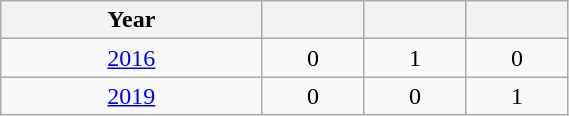<table class="wikitable" width=30% style="font-size:100%; text-align:center;">
<tr>
<th>Year</th>
<th></th>
<th></th>
<th></th>
</tr>
<tr>
<td><a href='#'>2016</a></td>
<td>0</td>
<td>1</td>
<td>0</td>
</tr>
<tr>
<td><a href='#'>2019</a></td>
<td>0</td>
<td>0</td>
<td>1</td>
</tr>
</table>
